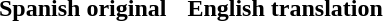<table cellpadding="6">
<tr>
<th>Spanish original</th>
<th>English translation</th>
</tr>
<tr style="vertical-align:top; white-space:nowrap;">
<td></td>
<td></td>
</tr>
</table>
